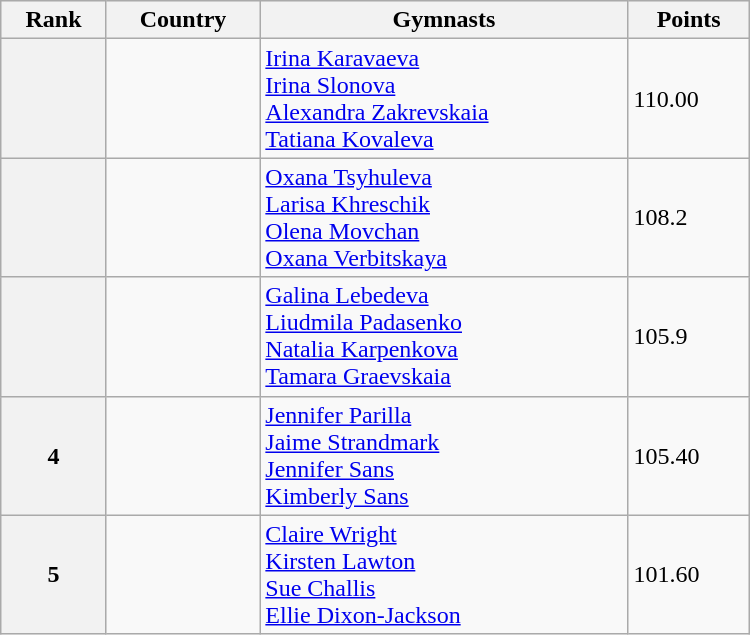<table class="wikitable" width=500>
<tr bgcolor="#efefef">
<th>Rank</th>
<th>Country</th>
<th>Gymnasts</th>
<th>Points</th>
</tr>
<tr>
<th></th>
<td></td>
<td><a href='#'>Irina Karavaeva</a> <br> <a href='#'>Irina Slonova</a> <br> <a href='#'>Alexandra Zakrevskaia</a> <br> <a href='#'>Tatiana Kovaleva</a></td>
<td>110.00</td>
</tr>
<tr>
<th></th>
<td></td>
<td><a href='#'>Oxana Tsyhuleva</a> <br> <a href='#'>Larisa Khreschik</a> <br> <a href='#'>Olena Movchan</a> <br> <a href='#'>Oxana Verbitskaya</a></td>
<td>108.2</td>
</tr>
<tr>
<th></th>
<td></td>
<td><a href='#'>Galina Lebedeva</a> <br> <a href='#'>Liudmila Padasenko</a> <br> <a href='#'>Natalia Karpenkova</a> <br> <a href='#'>Tamara Graevskaia</a></td>
<td>105.9</td>
</tr>
<tr>
<th>4</th>
<td></td>
<td><a href='#'>Jennifer Parilla</a> <br> <a href='#'>Jaime Strandmark</a> <br> <a href='#'>Jennifer Sans</a> <br> <a href='#'>Kimberly Sans</a></td>
<td>105.40</td>
</tr>
<tr>
<th>5</th>
<td></td>
<td><a href='#'>Claire Wright</a> <br> <a href='#'>Kirsten Lawton</a> <br> <a href='#'>Sue Challis</a> <br> <a href='#'>Ellie Dixon-Jackson</a></td>
<td>101.60</td>
</tr>
</table>
